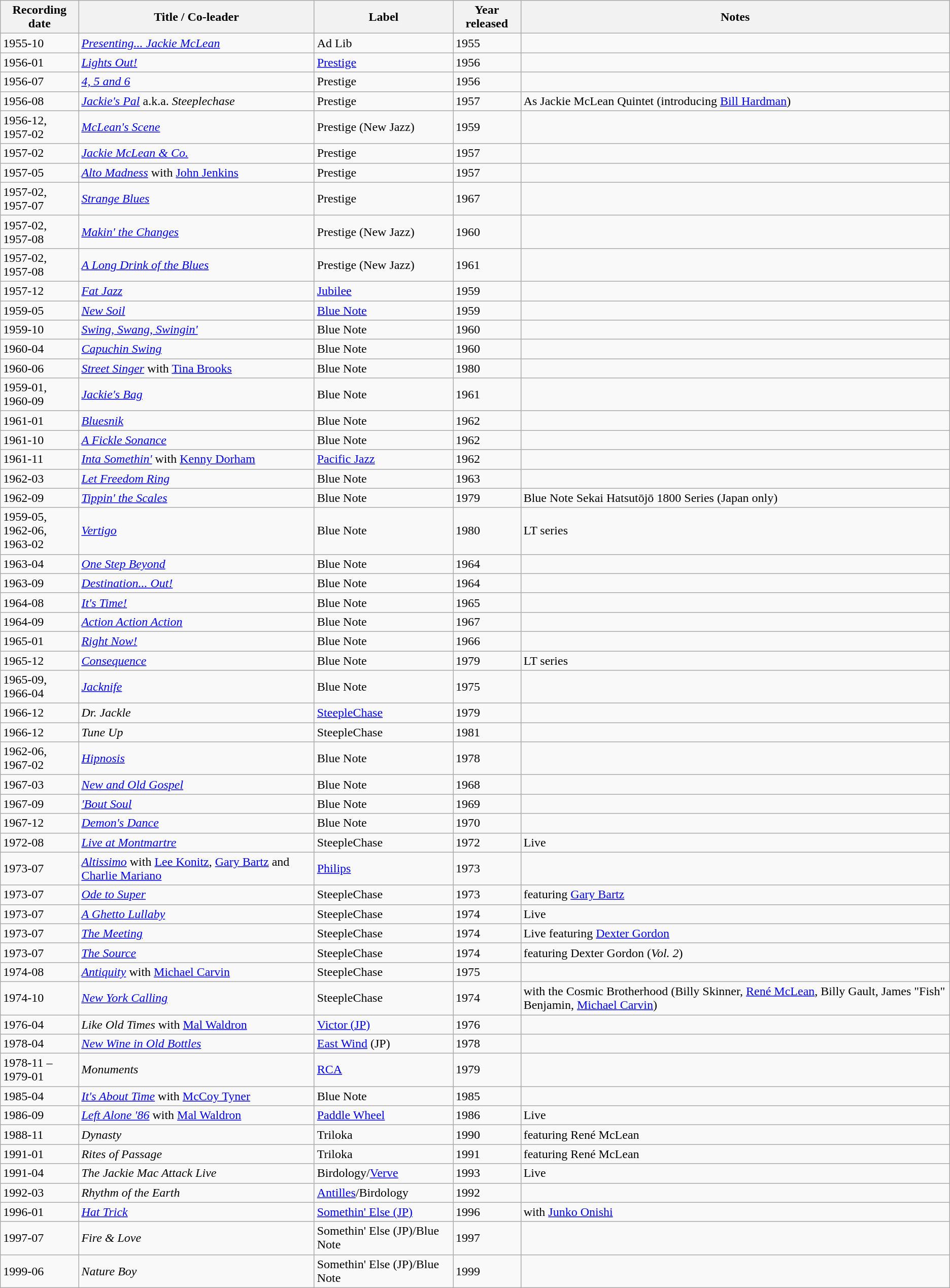<table class="wikitable sortable">
<tr>
<th>Recording date</th>
<th>Title / Co-leader</th>
<th>Label</th>
<th>Year released</th>
<th class="unsortable">Notes</th>
</tr>
<tr>
<td>1955-10</td>
<td><em><a href='#'>Presenting... Jackie McLean</a></em></td>
<td>Ad Lib</td>
<td>1955</td>
<td></td>
</tr>
<tr>
<td>1956-01</td>
<td><em><a href='#'>Lights Out!</a></em></td>
<td><a href='#'>Prestige</a></td>
<td>1956</td>
<td></td>
</tr>
<tr>
<td>1956-07</td>
<td><em><a href='#'>4, 5 and 6</a></em></td>
<td>Prestige</td>
<td>1956</td>
<td></td>
</tr>
<tr>
<td>1956-08</td>
<td><em><a href='#'>Jackie's Pal</a></em> a.k.a. <em>Steeplechase</em></td>
<td>Prestige</td>
<td>1957</td>
<td>As Jackie McLean Quintet (introducing <a href='#'>Bill Hardman</a>)</td>
</tr>
<tr>
<td>1956-12, <br>1957-02</td>
<td><em><a href='#'>McLean's Scene</a></em></td>
<td>Prestige (New Jazz)</td>
<td>1959</td>
<td></td>
</tr>
<tr>
<td>1957-02</td>
<td><em><a href='#'>Jackie McLean & Co.</a></em></td>
<td>Prestige</td>
<td>1957</td>
<td></td>
</tr>
<tr>
<td>1957-05</td>
<td><em><a href='#'>Alto Madness</a></em> with <a href='#'>John Jenkins</a></td>
<td>Prestige</td>
<td>1957</td>
<td></td>
</tr>
<tr>
<td>1957-02, <br>1957-07</td>
<td><em><a href='#'>Strange Blues</a></em></td>
<td>Prestige</td>
<td>1967</td>
<td></td>
</tr>
<tr>
<td>1957-02, <br>1957-08</td>
<td><em><a href='#'>Makin' the Changes</a></em></td>
<td>Prestige (New Jazz)</td>
<td>1960</td>
<td></td>
</tr>
<tr>
<td>1957-02, <br>1957-08</td>
<td><em><a href='#'>A Long Drink of the Blues</a></em></td>
<td>Prestige (New Jazz)</td>
<td>1961</td>
<td></td>
</tr>
<tr>
<td>1957-12</td>
<td><em><a href='#'>Fat Jazz</a></em></td>
<td><a href='#'>Jubilee</a></td>
<td>1959</td>
<td></td>
</tr>
<tr>
<td>1959-05</td>
<td><em><a href='#'>New Soil</a></em></td>
<td><a href='#'>Blue Note</a></td>
<td>1959</td>
<td></td>
</tr>
<tr>
<td>1959-10</td>
<td><em><a href='#'>Swing, Swang, Swingin'</a></em></td>
<td>Blue Note</td>
<td>1960</td>
<td></td>
</tr>
<tr>
<td>1960-04</td>
<td><em><a href='#'>Capuchin Swing</a></em></td>
<td>Blue Note</td>
<td>1960</td>
<td></td>
</tr>
<tr>
<td>1960-06</td>
<td><em><a href='#'>Street Singer</a></em> with <a href='#'>Tina Brooks</a></td>
<td>Blue Note</td>
<td>1980</td>
<td></td>
</tr>
<tr>
<td>1959-01, <br>1960-09</td>
<td><em><a href='#'>Jackie's Bag</a></em></td>
<td>Blue Note</td>
<td>1961</td>
<td></td>
</tr>
<tr>
<td>1961-01</td>
<td><em><a href='#'>Bluesnik</a></em></td>
<td>Blue Note</td>
<td>1962</td>
<td></td>
</tr>
<tr>
<td>1961-10</td>
<td><em><a href='#'>A Fickle Sonance</a></em></td>
<td>Blue Note</td>
<td>1962</td>
<td></td>
</tr>
<tr>
<td>1961-11</td>
<td><em><a href='#'>Inta Somethin'</a></em> with <a href='#'>Kenny Dorham</a></td>
<td><a href='#'>Pacific Jazz</a></td>
<td>1962</td>
<td></td>
</tr>
<tr>
<td>1962-03</td>
<td><em><a href='#'>Let Freedom Ring</a></em></td>
<td>Blue Note</td>
<td>1963</td>
<td></td>
</tr>
<tr>
<td>1962-09</td>
<td><em><a href='#'>Tippin' the Scales</a></em></td>
<td>Blue Note</td>
<td>1979</td>
<td>Blue Note Sekai Hatsutōjō 1800 Series (Japan only)</td>
</tr>
<tr>
<td>1959-05, <br>1962-06, <br>1963-02</td>
<td><em><a href='#'>Vertigo</a></em></td>
<td>Blue Note</td>
<td>1980</td>
<td>LT series</td>
</tr>
<tr>
<td>1963-04</td>
<td><em><a href='#'>One Step Beyond</a></em></td>
<td>Blue Note</td>
<td>1964</td>
<td></td>
</tr>
<tr>
<td>1963-09</td>
<td><em><a href='#'>Destination... Out!</a></em></td>
<td>Blue Note</td>
<td>1964</td>
<td></td>
</tr>
<tr>
<td>1964-08</td>
<td><em><a href='#'>It's Time!</a></em></td>
<td>Blue Note</td>
<td>1965</td>
<td></td>
</tr>
<tr>
<td>1964-09</td>
<td><em><a href='#'>Action Action Action</a></em></td>
<td>Blue Note</td>
<td>1967</td>
<td></td>
</tr>
<tr>
<td>1965-01</td>
<td><em><a href='#'>Right Now!</a></em></td>
<td>Blue Note</td>
<td>1966</td>
<td></td>
</tr>
<tr>
<td>1965-12</td>
<td><em><a href='#'>Consequence</a></em></td>
<td>Blue Note</td>
<td>1979</td>
<td>LT series</td>
</tr>
<tr>
<td>1965-09, <br>1966-04</td>
<td><em><a href='#'>Jacknife</a></em></td>
<td>Blue Note</td>
<td>1975</td>
<td></td>
</tr>
<tr>
<td>1966-12</td>
<td><em>Dr. Jackle</em></td>
<td><a href='#'>SteepleChase</a></td>
<td>1979</td>
<td></td>
</tr>
<tr>
<td>1966-12</td>
<td><em>Tune Up</em></td>
<td>SteepleChase</td>
<td>1981</td>
<td></td>
</tr>
<tr>
<td>1962-06, <br>1967-02</td>
<td><em><a href='#'>Hipnosis</a></em></td>
<td>Blue Note</td>
<td>1978</td>
<td></td>
</tr>
<tr>
<td>1967-03</td>
<td><em><a href='#'>New and Old Gospel</a></em></td>
<td>Blue Note</td>
<td>1968</td>
<td></td>
</tr>
<tr>
<td>1967-09</td>
<td><em><a href='#'>'Bout Soul</a></em></td>
<td>Blue Note</td>
<td>1969</td>
<td></td>
</tr>
<tr>
<td>1967-12</td>
<td><em><a href='#'>Demon's Dance</a></em></td>
<td>Blue Note</td>
<td>1970</td>
<td></td>
</tr>
<tr>
<td>1972-08</td>
<td><em><a href='#'>Live at Montmartre</a></em></td>
<td>SteepleChase</td>
<td>1972</td>
<td>Live</td>
</tr>
<tr>
<td>1973-07</td>
<td><em><a href='#'>Altissimo</a></em> with <a href='#'>Lee Konitz</a>, <a href='#'>Gary Bartz</a> and <a href='#'>Charlie Mariano</a></td>
<td><a href='#'>Philips</a></td>
<td>1973</td>
<td></td>
</tr>
<tr>
<td>1973-07</td>
<td><em><a href='#'>Ode to Super</a></em></td>
<td>SteepleChase</td>
<td>1973</td>
<td>featuring <a href='#'>Gary Bartz</a></td>
</tr>
<tr>
<td>1973-07</td>
<td><em><a href='#'>A Ghetto Lullaby</a></em></td>
<td>SteepleChase</td>
<td>1974</td>
<td>Live</td>
</tr>
<tr>
<td>1973-07</td>
<td><em><a href='#'>The Meeting</a></em></td>
<td>SteepleChase</td>
<td>1974</td>
<td>Live featuring <a href='#'>Dexter Gordon</a></td>
</tr>
<tr>
<td>1973-07</td>
<td><em><a href='#'>The Source</a></em></td>
<td>SteepleChase</td>
<td>1974</td>
<td>featuring Dexter Gordon (<em>Vol. 2</em>)</td>
</tr>
<tr>
<td>1974-08</td>
<td><em><a href='#'>Antiquity</a></em> with <a href='#'>Michael Carvin</a></td>
<td>SteepleChase</td>
<td>1975</td>
<td></td>
</tr>
<tr>
<td>1974-10</td>
<td><em><a href='#'>New York Calling</a></em></td>
<td>SteepleChase</td>
<td>1974</td>
<td>with the Cosmic Brotherhood (Billy Skinner, <a href='#'>René McLean</a>, Billy Gault, James "Fish" Benjamin, <a href='#'>Michael Carvin</a>)</td>
</tr>
<tr>
<td>1976-04</td>
<td><em>Like Old Times</em> with <a href='#'>Mal Waldron</a></td>
<td><a href='#'>Victor (JP)</a></td>
<td>1976</td>
<td></td>
</tr>
<tr>
<td>1978-04</td>
<td><em><a href='#'>New Wine in Old Bottles</a></em></td>
<td><a href='#'>East Wind</a> (JP)</td>
<td>1978</td>
<td></td>
</tr>
<tr>
<td>1978-11 –<br>1979-01</td>
<td><em>Monuments</em></td>
<td><a href='#'>RCA</a></td>
<td>1979</td>
<td></td>
</tr>
<tr>
<td>1985-04</td>
<td><em><a href='#'>It's About Time</a></em> with <a href='#'>McCoy Tyner</a></td>
<td>Blue Note</td>
<td>1985</td>
<td></td>
</tr>
<tr>
<td>1986-09</td>
<td><em><a href='#'>Left Alone '86</a></em> with <a href='#'>Mal Waldron</a></td>
<td><a href='#'>Paddle Wheel</a></td>
<td>1986</td>
<td>Live</td>
</tr>
<tr>
<td>1988-11</td>
<td><em>Dynasty</em></td>
<td>Triloka</td>
<td>1990</td>
<td>featuring René McLean</td>
</tr>
<tr>
<td>1991-01</td>
<td><em>Rites of Passage</em></td>
<td>Triloka</td>
<td>1991</td>
<td>featuring René McLean</td>
</tr>
<tr>
<td>1991-04</td>
<td><em>The Jackie Mac Attack Live</em></td>
<td>Birdology/<a href='#'>Verve</a></td>
<td>1993</td>
<td>Live</td>
</tr>
<tr>
<td>1992-03</td>
<td><em>Rhythm of the Earth</em></td>
<td><a href='#'>Antilles</a>/Birdology</td>
<td>1992</td>
<td></td>
</tr>
<tr>
<td>1996-01</td>
<td><em><a href='#'>Hat Trick</a></em></td>
<td><a href='#'>Somethin' Else (JP)</a></td>
<td>1996</td>
<td>with <a href='#'>Junko Onishi</a></td>
</tr>
<tr>
<td>1997-07</td>
<td><em>Fire & Love</em></td>
<td>Somethin' Else (JP)/Blue Note</td>
<td>1997</td>
<td></td>
</tr>
<tr>
<td>1999-06</td>
<td><em>Nature Boy</em></td>
<td>Somethin' Else (JP)/Blue Note</td>
<td>1999</td>
<td></td>
</tr>
</table>
